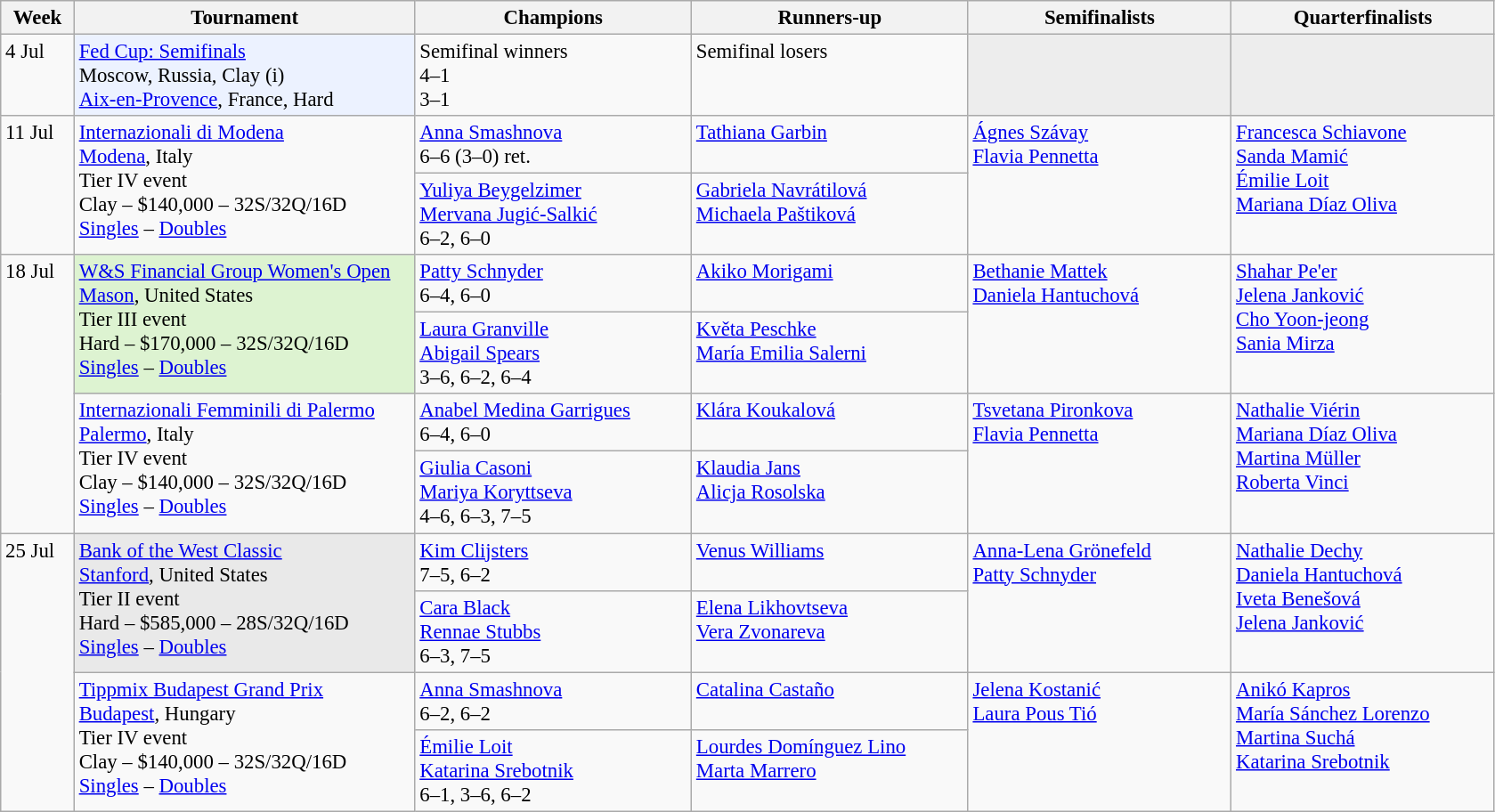<table class=wikitable style=font-size:95%>
<tr>
<th style="width:48px;">Week</th>
<th style="width:248px;">Tournament</th>
<th style="width:200px;">Champions</th>
<th style="width:200px;">Runners-up</th>
<th style="width:190px;">Semifinalists</th>
<th style="width:190px;">Quarterfinalists</th>
</tr>
<tr valign=top>
<td>4 Jul</td>
<td bgcolor="#ECF2FF"><a href='#'>Fed Cup: Semifinals</a><br> Moscow, Russia, Clay (i)<br> <a href='#'>Aix-en-Provence</a>, France, Hard</td>
<td>Semifinal winners<br> 4–1<br> 3–1</td>
<td>Semifinal losers<br><br></td>
<td bgcolor="#ededed"></td>
<td bgcolor="#ededed"></td>
</tr>
<tr valign="top">
<td rowspan=2>11 Jul</td>
<td rowspan=2><a href='#'>Internazionali di Modena</a><br> <a href='#'>Modena</a>, Italy <br>Tier IV event<br>Clay – $140,000 – 32S/32Q/16D<br><a href='#'>Singles</a> – <a href='#'>Doubles</a></td>
<td> <a href='#'>Anna Smashnova</a> <br> 6–6 (3–0) ret.</td>
<td> <a href='#'>Tathiana Garbin</a></td>
<td rowspan=2> <a href='#'>Ágnes Szávay</a><br> <a href='#'>Flavia Pennetta</a></td>
<td rowspan=2> <a href='#'>Francesca Schiavone</a>  <br>  <a href='#'>Sanda Mamić</a> <br> <a href='#'>Émilie Loit</a><br>  <a href='#'>Mariana Díaz Oliva</a></td>
</tr>
<tr valign="top">
<td> <a href='#'>Yuliya Beygelzimer</a> <br>  <a href='#'>Mervana Jugić-Salkić</a><br>6–2, 6–0</td>
<td> <a href='#'>Gabriela Navrátilová</a> <br>  <a href='#'>Michaela Paštiková</a></td>
</tr>
<tr valign="top">
<td rowspan=4>18 Jul</td>
<td rowspan=2 bgcolor="#DDF3D1"><a href='#'>W&S Financial Group Women's Open</a><br>  <a href='#'>Mason</a>, United States <br>Tier III event<br>Hard – $170,000 – 32S/32Q/16D<br> <a href='#'>Singles</a> – <a href='#'>Doubles</a></td>
<td> <a href='#'>Patty Schnyder</a> <br> 6–4, 6–0</td>
<td> <a href='#'>Akiko Morigami</a></td>
<td rowspan=2> <a href='#'>Bethanie Mattek</a><br> <a href='#'>Daniela Hantuchová</a></td>
<td rowspan=2> <a href='#'>Shahar Pe'er</a>  <br>  <a href='#'>Jelena Janković</a> <br> <a href='#'>Cho Yoon-jeong</a><br>  <a href='#'>Sania Mirza</a></td>
</tr>
<tr valign="top">
<td> <a href='#'>Laura Granville</a> <br>  <a href='#'>Abigail Spears</a><br>3–6, 6–2, 6–4</td>
<td> <a href='#'>Květa Peschke</a> <br>  <a href='#'>María Emilia Salerni</a></td>
</tr>
<tr valign="top">
<td rowspan=2><a href='#'>Internazionali Femminili di Palermo</a><br> <a href='#'>Palermo</a>, Italy <br>Tier IV event<br>Clay – $140,000 – 32S/32Q/16D<br><a href='#'>Singles</a> – <a href='#'>Doubles</a></td>
<td> <a href='#'>Anabel Medina Garrigues</a> <br> 6–4, 6–0</td>
<td> <a href='#'>Klára Koukalová</a></td>
<td rowspan=2> <a href='#'>Tsvetana Pironkova</a><br> <a href='#'>Flavia Pennetta</a></td>
<td rowspan=2> <a href='#'>Nathalie Viérin</a>  <br>  <a href='#'>Mariana Díaz Oliva</a> <br> <a href='#'>Martina Müller</a><br>  <a href='#'>Roberta Vinci</a></td>
</tr>
<tr valign="top">
<td> <a href='#'>Giulia Casoni</a> <br>  <a href='#'>Mariya Koryttseva</a><br>4–6, 6–3, 7–5</td>
<td> <a href='#'>Klaudia Jans</a> <br>  <a href='#'>Alicja Rosolska</a></td>
</tr>
<tr valign="top">
<td rowspan=4>25 Jul</td>
<td rowspan=2 bgcolor="#E9E9E9"><a href='#'>Bank of the West Classic</a><br> <a href='#'>Stanford</a>, United States <br>Tier II event<br>Hard – $585,000 – 28S/32Q/16D<br><a href='#'>Singles</a> – <a href='#'>Doubles</a></td>
<td> <a href='#'>Kim Clijsters</a> <br> 7–5, 6–2</td>
<td> <a href='#'>Venus Williams</a></td>
<td rowspan=2> <a href='#'>Anna-Lena Grönefeld</a><br> <a href='#'>Patty Schnyder</a></td>
<td rowspan=2> <a href='#'>Nathalie Dechy</a>  <br>  <a href='#'>Daniela Hantuchová</a> <br> <a href='#'>Iveta Benešová</a><br>  <a href='#'>Jelena Janković</a></td>
</tr>
<tr valign="top">
<td> <a href='#'>Cara Black</a> <br>  <a href='#'>Rennae Stubbs</a><br>6–3, 7–5</td>
<td> <a href='#'>Elena Likhovtseva</a> <br>  <a href='#'>Vera Zvonareva</a></td>
</tr>
<tr valign="top">
<td rowspan=2><a href='#'>Tippmix Budapest Grand Prix</a><br> <a href='#'>Budapest</a>, Hungary <br>Tier IV event<br>Clay – $140,000 – 32S/32Q/16D<br><a href='#'>Singles</a> – <a href='#'>Doubles</a></td>
<td> <a href='#'>Anna Smashnova</a> <br> 6–2, 6–2</td>
<td> <a href='#'>Catalina Castaño</a></td>
<td rowspan=2> <a href='#'>Jelena Kostanić</a><br> <a href='#'>Laura Pous Tió</a></td>
<td rowspan=2> <a href='#'>Anikó Kapros</a>  <br>  <a href='#'>María Sánchez Lorenzo</a> <br> <a href='#'>Martina Suchá</a><br>  <a href='#'>Katarina Srebotnik</a></td>
</tr>
<tr valign="top">
<td> <a href='#'>Émilie Loit</a> <br>  <a href='#'>Katarina Srebotnik</a><br>6–1, 3–6, 6–2</td>
<td> <a href='#'>Lourdes Domínguez Lino</a> <br>  <a href='#'>Marta Marrero</a></td>
</tr>
</table>
